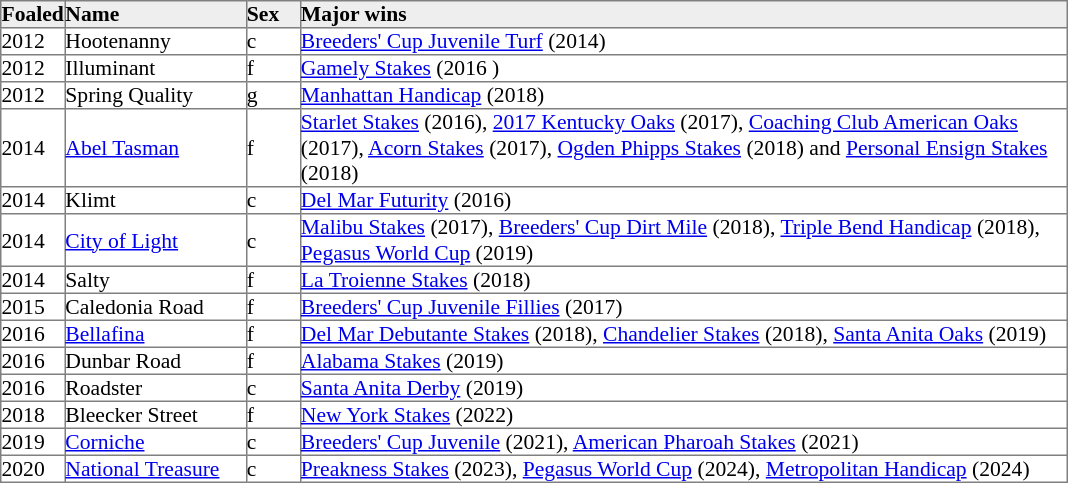<table border="1" cellpadding="0" style="border-collapse: collapse; font-size:90%">
<tr bgcolor="#eeeeee">
<td width="35px"><strong>Foaled</strong></td>
<td width="120px"><strong>Name</strong></td>
<td width="35px"><strong>Sex</strong></td>
<td width="510px"><strong>Major wins</strong></td>
</tr>
<tr>
<td>2012</td>
<td>Hootenanny</td>
<td>c</td>
<td><a href='#'>Breeders' Cup Juvenile Turf</a> (2014)</td>
</tr>
<tr>
<td>2012</td>
<td>Illuminant</td>
<td>f</td>
<td><a href='#'>Gamely Stakes</a> (2016 )</td>
</tr>
<tr>
<td>2012</td>
<td>Spring Quality</td>
<td>g</td>
<td><a href='#'>Manhattan Handicap</a>  (2018)</td>
</tr>
<tr>
<td>2014</td>
<td><a href='#'>Abel Tasman</a></td>
<td>f</td>
<td><a href='#'>Starlet Stakes</a> (2016), <a href='#'>2017 Kentucky Oaks</a> (2017), <a href='#'>Coaching Club American Oaks</a> (2017), <a href='#'>Acorn Stakes</a> (2017), <a href='#'>Ogden Phipps Stakes</a> (2018) and <a href='#'>Personal Ensign Stakes</a> (2018)</td>
</tr>
<tr>
<td>2014</td>
<td>Klimt</td>
<td>c</td>
<td><a href='#'>Del Mar Futurity</a> (2016)</td>
</tr>
<tr>
<td>2014</td>
<td><a href='#'>City of Light</a></td>
<td>c</td>
<td><a href='#'>Malibu Stakes</a> (2017), <a href='#'>Breeders' Cup Dirt Mile</a> (2018), <a href='#'>Triple Bend Handicap</a> (2018), <a href='#'>Pegasus World Cup</a> (2019)</td>
</tr>
<tr>
<td>2014</td>
<td>Salty</td>
<td>f</td>
<td><a href='#'>La Troienne Stakes</a> (2018)</td>
</tr>
<tr>
<td>2015</td>
<td>Caledonia Road</td>
<td>f</td>
<td><a href='#'>Breeders' Cup Juvenile Fillies</a> (2017)</td>
</tr>
<tr>
<td>2016</td>
<td><a href='#'>Bellafina</a></td>
<td>f</td>
<td><a href='#'>Del Mar Debutante Stakes</a> (2018), <a href='#'>Chandelier Stakes</a> (2018), <a href='#'>Santa Anita Oaks</a> (2019)</td>
</tr>
<tr>
<td>2016</td>
<td>Dunbar Road</td>
<td>f</td>
<td><a href='#'>Alabama Stakes</a> (2019)</td>
</tr>
<tr>
<td>2016</td>
<td>Roadster</td>
<td>c</td>
<td><a href='#'>Santa Anita Derby</a> (2019)</td>
</tr>
<tr>
<td>2018</td>
<td>Bleecker Street</td>
<td>f</td>
<td><a href='#'>New York Stakes</a> (2022)</td>
</tr>
<tr>
<td>2019</td>
<td><a href='#'>Corniche</a></td>
<td>c</td>
<td><a href='#'>Breeders' Cup Juvenile</a> (2021), <a href='#'>American Pharoah Stakes</a> (2021)</td>
</tr>
<tr>
<td>2020</td>
<td><a href='#'>National Treasure</a></td>
<td>c</td>
<td><a href='#'>Preakness Stakes</a> (2023), <a href='#'>Pegasus World Cup</a> (2024), <a href='#'>Metropolitan Handicap</a> (2024)</td>
</tr>
</table>
